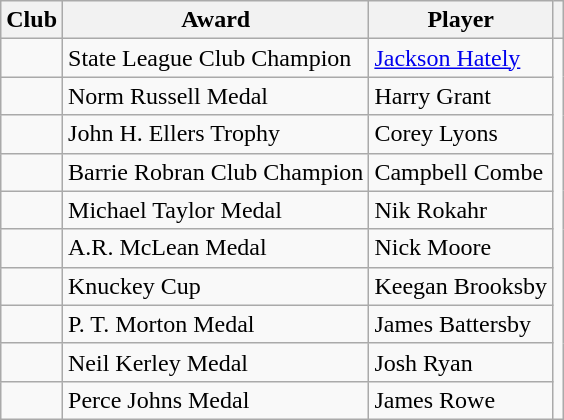<table class=wikitable>
<tr>
<th>Club</th>
<th>Award</th>
<th>Player</th>
<th></th>
</tr>
<tr>
<td></td>
<td>State League Club Champion</td>
<td><a href='#'>Jackson Hately</a></td>
<td rowspan="10" align="center"></td>
</tr>
<tr>
<td></td>
<td>Norm Russell Medal</td>
<td>Harry Grant</td>
</tr>
<tr>
<td></td>
<td>John H. Ellers Trophy</td>
<td>Corey Lyons</td>
</tr>
<tr>
<td></td>
<td>Barrie Robran Club Champion</td>
<td>Campbell Combe</td>
</tr>
<tr>
<td></td>
<td>Michael Taylor Medal</td>
<td>Nik Rokahr</td>
</tr>
<tr>
<td></td>
<td>A.R. McLean Medal</td>
<td>Nick Moore</td>
</tr>
<tr>
<td></td>
<td>Knuckey Cup</td>
<td>Keegan Brooksby</td>
</tr>
<tr>
<td></td>
<td>P. T. Morton Medal</td>
<td>James Battersby</td>
</tr>
<tr>
<td></td>
<td>Neil Kerley Medal</td>
<td>Josh Ryan</td>
</tr>
<tr>
<td></td>
<td>Perce Johns Medal</td>
<td>James Rowe</td>
</tr>
</table>
